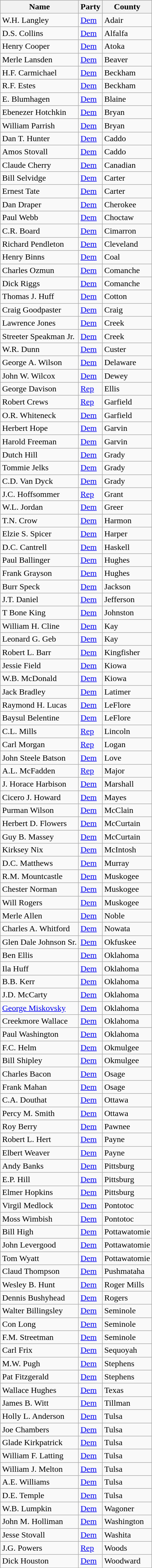<table class="wikitable sortable">
<tr>
<th>Name</th>
<th>Party</th>
<th>County</th>
</tr>
<tr>
<td>W.H. Langley</td>
<td><a href='#'>Dem</a></td>
<td>Adair</td>
</tr>
<tr>
<td>D.S. Collins</td>
<td><a href='#'>Dem</a></td>
<td>Alfalfa</td>
</tr>
<tr>
<td>Henry Cooper</td>
<td><a href='#'>Dem</a></td>
<td>Atoka</td>
</tr>
<tr>
<td>Merle Lansden</td>
<td><a href='#'>Dem</a></td>
<td>Beaver</td>
</tr>
<tr>
<td>H.F. Carmichael</td>
<td><a href='#'>Dem</a></td>
<td>Beckham</td>
</tr>
<tr>
<td>R.F. Estes</td>
<td><a href='#'>Dem</a></td>
<td>Beckham</td>
</tr>
<tr>
<td>E. Blumhagen</td>
<td><a href='#'>Dem</a></td>
<td>Blaine</td>
</tr>
<tr>
<td>Ebenezer Hotchkin</td>
<td><a href='#'>Dem</a></td>
<td>Bryan</td>
</tr>
<tr>
<td>William Parrish</td>
<td><a href='#'>Dem</a></td>
<td>Bryan</td>
</tr>
<tr>
<td>Dan T. Hunter</td>
<td><a href='#'>Dem</a></td>
<td>Caddo</td>
</tr>
<tr>
<td>Amos Stovall</td>
<td><a href='#'>Dem</a></td>
<td>Caddo</td>
</tr>
<tr>
<td>Claude Cherry</td>
<td><a href='#'>Dem</a></td>
<td>Canadian</td>
</tr>
<tr>
<td>Bill Selvidge</td>
<td><a href='#'>Dem</a></td>
<td>Carter</td>
</tr>
<tr>
<td>Ernest Tate</td>
<td><a href='#'>Dem</a></td>
<td>Carter</td>
</tr>
<tr>
<td>Dan Draper</td>
<td><a href='#'>Dem</a></td>
<td>Cherokee</td>
</tr>
<tr>
<td>Paul Webb</td>
<td><a href='#'>Dem</a></td>
<td>Choctaw</td>
</tr>
<tr>
<td>C.R. Board</td>
<td><a href='#'>Dem</a></td>
<td>Cimarron</td>
</tr>
<tr>
<td>Richard Pendleton</td>
<td><a href='#'>Dem</a></td>
<td>Cleveland</td>
</tr>
<tr>
<td>Henry Binns</td>
<td><a href='#'>Dem</a></td>
<td>Coal</td>
</tr>
<tr>
<td>Charles Ozmun</td>
<td><a href='#'>Dem</a></td>
<td>Comanche</td>
</tr>
<tr>
<td>Dick Riggs</td>
<td><a href='#'>Dem</a></td>
<td>Comanche</td>
</tr>
<tr>
<td>Thomas J. Huff</td>
<td><a href='#'>Dem</a></td>
<td>Cotton</td>
</tr>
<tr>
<td>Craig Goodpaster</td>
<td><a href='#'>Dem</a></td>
<td>Craig</td>
</tr>
<tr>
<td>Lawrence Jones</td>
<td><a href='#'>Dem</a></td>
<td>Creek</td>
</tr>
<tr>
<td>Streeter Speakman Jr.</td>
<td><a href='#'>Dem</a></td>
<td>Creek</td>
</tr>
<tr>
<td>W.R. Dunn</td>
<td><a href='#'>Dem</a></td>
<td>Custer</td>
</tr>
<tr>
<td>George A. Wilson</td>
<td><a href='#'>Dem</a></td>
<td>Delaware</td>
</tr>
<tr>
<td>John W. Wilcox</td>
<td><a href='#'>Dem</a></td>
<td>Dewey</td>
</tr>
<tr>
<td>George Davison</td>
<td><a href='#'>Rep</a></td>
<td>Ellis</td>
</tr>
<tr>
<td>Robert Crews</td>
<td><a href='#'>Rep</a></td>
<td>Garfield</td>
</tr>
<tr>
<td>O.R. Whiteneck</td>
<td><a href='#'>Dem</a></td>
<td>Garfield</td>
</tr>
<tr>
<td>Herbert Hope</td>
<td><a href='#'>Dem</a></td>
<td>Garvin</td>
</tr>
<tr>
<td>Harold Freeman</td>
<td><a href='#'>Dem</a></td>
<td>Garvin</td>
</tr>
<tr>
<td>Dutch Hill</td>
<td><a href='#'>Dem</a></td>
<td>Grady</td>
</tr>
<tr>
<td>Tommie Jelks</td>
<td><a href='#'>Dem</a></td>
<td>Grady</td>
</tr>
<tr>
<td>C.D. Van Dyck</td>
<td><a href='#'>Dem</a></td>
<td>Grady</td>
</tr>
<tr>
<td>J.C. Hoffsommer</td>
<td><a href='#'>Rep</a></td>
<td>Grant</td>
</tr>
<tr>
<td>W.L. Jordan</td>
<td><a href='#'>Dem</a></td>
<td>Greer</td>
</tr>
<tr>
<td>T.N. Crow</td>
<td><a href='#'>Dem</a></td>
<td>Harmon</td>
</tr>
<tr>
<td>Elzie S. Spicer</td>
<td><a href='#'>Dem</a></td>
<td>Harper</td>
</tr>
<tr>
<td>D.C. Cantrell</td>
<td><a href='#'>Dem</a></td>
<td>Haskell</td>
</tr>
<tr>
<td>Paul Ballinger</td>
<td><a href='#'>Dem</a></td>
<td>Hughes</td>
</tr>
<tr>
<td>Frank Grayson</td>
<td><a href='#'>Dem</a></td>
<td>Hughes</td>
</tr>
<tr>
<td>Burr Speck</td>
<td><a href='#'>Dem</a></td>
<td>Jackson</td>
</tr>
<tr>
<td>J.T. Daniel</td>
<td><a href='#'>Dem</a></td>
<td>Jefferson</td>
</tr>
<tr>
<td>T Bone King</td>
<td><a href='#'>Dem</a></td>
<td>Johnston</td>
</tr>
<tr>
<td>William H. Cline</td>
<td><a href='#'>Dem</a></td>
<td>Kay</td>
</tr>
<tr>
<td>Leonard G. Geb</td>
<td><a href='#'>Dem</a></td>
<td>Kay</td>
</tr>
<tr>
<td>Robert L. Barr</td>
<td><a href='#'>Dem</a></td>
<td>Kingfisher</td>
</tr>
<tr>
<td>Jessie Field</td>
<td><a href='#'>Dem</a></td>
<td>Kiowa</td>
</tr>
<tr>
<td>W.B. McDonald</td>
<td><a href='#'>Dem</a></td>
<td>Kiowa</td>
</tr>
<tr>
<td>Jack Bradley</td>
<td><a href='#'>Dem</a></td>
<td>Latimer</td>
</tr>
<tr>
<td>Raymond H. Lucas</td>
<td><a href='#'>Dem</a></td>
<td>LeFlore</td>
</tr>
<tr>
<td>Baysul Belentine</td>
<td><a href='#'>Dem</a></td>
<td>LeFlore</td>
</tr>
<tr>
<td>C.L. Mills</td>
<td><a href='#'>Rep</a></td>
<td>Lincoln</td>
</tr>
<tr>
<td>Carl Morgan</td>
<td><a href='#'>Rep</a></td>
<td>Logan</td>
</tr>
<tr>
<td>John Steele Batson</td>
<td><a href='#'>Dem</a></td>
<td>Love</td>
</tr>
<tr>
<td>A.L. McFadden</td>
<td><a href='#'>Rep</a></td>
<td>Major</td>
</tr>
<tr>
<td>J. Horace Harbison</td>
<td><a href='#'>Dem</a></td>
<td>Marshall</td>
</tr>
<tr>
<td>Cicero J. Howard</td>
<td><a href='#'>Dem</a></td>
<td>Mayes</td>
</tr>
<tr>
<td>Purman Wilson</td>
<td><a href='#'>Dem</a></td>
<td>McClain</td>
</tr>
<tr>
<td>Herbert D. Flowers</td>
<td><a href='#'>Dem</a></td>
<td>McCurtain</td>
</tr>
<tr>
<td>Guy B. Massey</td>
<td><a href='#'>Dem</a></td>
<td>McCurtain</td>
</tr>
<tr>
<td>Kirksey Nix</td>
<td><a href='#'>Dem</a></td>
<td>McIntosh</td>
</tr>
<tr>
<td>D.C. Matthews</td>
<td><a href='#'>Dem</a></td>
<td>Murray</td>
</tr>
<tr>
<td>R.M. Mountcastle</td>
<td><a href='#'>Dem</a></td>
<td>Muskogee</td>
</tr>
<tr>
<td>Chester Norman</td>
<td><a href='#'>Dem</a></td>
<td>Muskogee</td>
</tr>
<tr>
<td>Will Rogers</td>
<td><a href='#'>Dem</a></td>
<td>Muskogee</td>
</tr>
<tr>
<td>Merle Allen</td>
<td><a href='#'>Dem</a></td>
<td>Noble</td>
</tr>
<tr>
<td>Charles A. Whitford</td>
<td><a href='#'>Dem</a></td>
<td>Nowata</td>
</tr>
<tr>
<td>Glen Dale Johnson Sr.</td>
<td><a href='#'>Dem</a></td>
<td>Okfuskee</td>
</tr>
<tr>
<td>Ben Ellis</td>
<td><a href='#'>Dem</a></td>
<td>Oklahoma</td>
</tr>
<tr>
<td>Ila Huff</td>
<td><a href='#'>Dem</a></td>
<td>Oklahoma</td>
</tr>
<tr>
<td>B.B. Kerr</td>
<td><a href='#'>Dem</a></td>
<td>Oklahoma</td>
</tr>
<tr>
<td>J.D. McCarty</td>
<td><a href='#'>Dem</a></td>
<td>Oklahoma</td>
</tr>
<tr>
<td><a href='#'>George Miskovsky</a></td>
<td><a href='#'>Dem</a></td>
<td>Oklahoma</td>
</tr>
<tr>
<td>Creekmore Wallace</td>
<td><a href='#'>Dem</a></td>
<td>Oklahoma</td>
</tr>
<tr>
<td>Paul Washington</td>
<td><a href='#'>Dem</a></td>
<td>Oklahoma</td>
</tr>
<tr>
<td>F.C. Helm</td>
<td><a href='#'>Dem</a></td>
<td>Okmulgee</td>
</tr>
<tr>
<td>Bill Shipley</td>
<td><a href='#'>Dem</a></td>
<td>Okmulgee</td>
</tr>
<tr>
<td>Charles Bacon</td>
<td><a href='#'>Dem</a></td>
<td>Osage</td>
</tr>
<tr>
<td>Frank Mahan</td>
<td><a href='#'>Dem</a></td>
<td>Osage</td>
</tr>
<tr>
<td>C.A. Douthat</td>
<td><a href='#'>Dem</a></td>
<td>Ottawa</td>
</tr>
<tr>
<td>Percy M. Smith</td>
<td><a href='#'>Dem</a></td>
<td>Ottawa</td>
</tr>
<tr>
<td>Roy Berry</td>
<td><a href='#'>Dem</a></td>
<td>Pawnee</td>
</tr>
<tr>
<td>Robert L. Hert</td>
<td><a href='#'>Dem</a></td>
<td>Payne</td>
</tr>
<tr>
<td>Elbert Weaver</td>
<td><a href='#'>Dem</a></td>
<td>Payne</td>
</tr>
<tr>
<td>Andy Banks</td>
<td><a href='#'>Dem</a></td>
<td>Pittsburg</td>
</tr>
<tr>
<td>E.P. Hill</td>
<td><a href='#'>Dem</a></td>
<td>Pittsburg</td>
</tr>
<tr>
<td>Elmer Hopkins</td>
<td><a href='#'>Dem</a></td>
<td>Pittsburg</td>
</tr>
<tr>
<td>Virgil Medlock</td>
<td><a href='#'>Dem</a></td>
<td>Pontotoc</td>
</tr>
<tr>
<td>Moss Wimbish</td>
<td><a href='#'>Dem</a></td>
<td>Pontotoc</td>
</tr>
<tr>
<td>Bill High</td>
<td><a href='#'>Dem</a></td>
<td>Pottawatomie</td>
</tr>
<tr>
<td>John Levergood</td>
<td><a href='#'>Dem</a></td>
<td>Pottawatomie</td>
</tr>
<tr>
<td>Tom Wyatt</td>
<td><a href='#'>Dem</a></td>
<td>Pottawatomie</td>
</tr>
<tr>
<td>Claud Thompson</td>
<td><a href='#'>Dem</a></td>
<td>Pushmataha</td>
</tr>
<tr>
<td>Wesley B. Hunt</td>
<td><a href='#'>Dem</a></td>
<td>Roger Mills</td>
</tr>
<tr>
<td>Dennis Bushyhead</td>
<td><a href='#'>Dem</a></td>
<td>Rogers</td>
</tr>
<tr>
<td>Walter Billingsley</td>
<td><a href='#'>Dem</a></td>
<td>Seminole</td>
</tr>
<tr>
<td>Con Long</td>
<td><a href='#'>Dem</a></td>
<td>Seminole</td>
</tr>
<tr>
<td>F.M. Streetman</td>
<td><a href='#'>Dem</a></td>
<td>Seminole</td>
</tr>
<tr>
<td>Carl Frix</td>
<td><a href='#'>Dem</a></td>
<td>Sequoyah</td>
</tr>
<tr>
<td>M.W. Pugh</td>
<td><a href='#'>Dem</a></td>
<td>Stephens</td>
</tr>
<tr>
<td>Pat Fitzgerald</td>
<td><a href='#'>Dem</a></td>
<td>Stephens</td>
</tr>
<tr>
<td>Wallace Hughes</td>
<td><a href='#'>Dem</a></td>
<td>Texas</td>
</tr>
<tr>
<td>James B. Witt</td>
<td><a href='#'>Dem</a></td>
<td>Tillman</td>
</tr>
<tr>
<td>Holly L. Anderson</td>
<td><a href='#'>Dem</a></td>
<td>Tulsa</td>
</tr>
<tr>
<td>Joe Chambers</td>
<td><a href='#'>Dem</a></td>
<td>Tulsa</td>
</tr>
<tr>
<td>Glade Kirkpatrick</td>
<td><a href='#'>Dem</a></td>
<td>Tulsa</td>
</tr>
<tr>
<td>William F. Latting</td>
<td><a href='#'>Dem</a></td>
<td>Tulsa</td>
</tr>
<tr>
<td>William J. Melton</td>
<td><a href='#'>Dem</a></td>
<td>Tulsa</td>
</tr>
<tr>
<td>A.E. Williams</td>
<td><a href='#'>Dem</a></td>
<td>Tulsa</td>
</tr>
<tr>
<td>D.E. Temple</td>
<td><a href='#'>Dem</a></td>
<td>Tulsa</td>
</tr>
<tr>
<td>W.B. Lumpkin</td>
<td><a href='#'>Dem</a></td>
<td>Wagoner</td>
</tr>
<tr>
<td>John M. Holliman</td>
<td><a href='#'>Dem</a></td>
<td>Washington</td>
</tr>
<tr>
<td>Jesse Stovall</td>
<td><a href='#'>Dem</a></td>
<td>Washita</td>
</tr>
<tr>
<td>J.G. Powers</td>
<td><a href='#'>Rep</a></td>
<td>Woods</td>
</tr>
<tr>
<td>Dick Houston</td>
<td><a href='#'>Dem</a></td>
<td>Woodward</td>
</tr>
</table>
